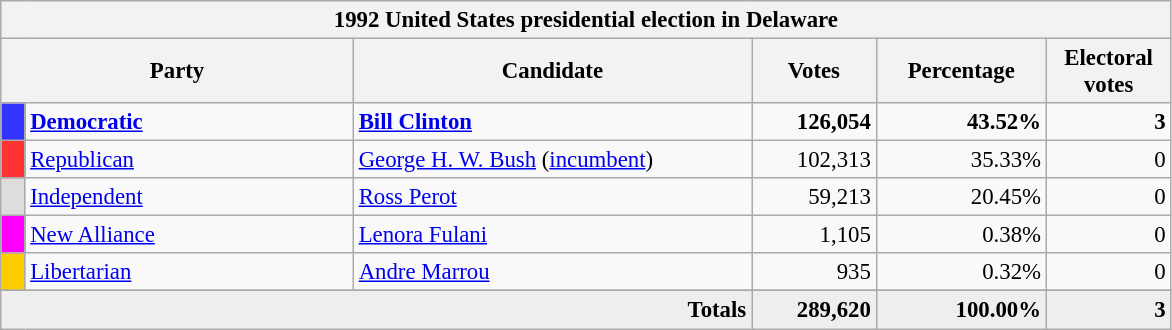<table class="wikitable" style="font-size: 95%;">
<tr>
<th colspan="6">1992 United States presidential election in Delaware</th>
</tr>
<tr>
<th colspan="2" style="width: 15em">Party</th>
<th style="width: 17em">Candidate</th>
<th style="width: 5em">Votes</th>
<th style="width: 7em">Percentage</th>
<th style="width: 5em">Electoral votes</th>
</tr>
<tr>
<th style="background-color:#3333FF; width: 3px"></th>
<td style="width: 130px"><strong><a href='#'>Democratic</a></strong></td>
<td><strong><a href='#'>Bill Clinton</a></strong></td>
<td align="right"><strong>126,054</strong></td>
<td align="right"><strong>43.52%</strong></td>
<td align="right"><strong>3</strong></td>
</tr>
<tr>
<th style="background-color:#FF3333; width: 3px"></th>
<td style="width: 130px"><a href='#'>Republican</a></td>
<td><a href='#'>George H. W. Bush</a> (<a href='#'>incumbent</a>)</td>
<td align="right">102,313</td>
<td align="right">35.33%</td>
<td align="right">0</td>
</tr>
<tr>
<th style="background-color:#DDDDDD; width: 3px"></th>
<td style="width: 130px"><a href='#'>Independent</a></td>
<td><a href='#'>Ross Perot</a></td>
<td align="right">59,213</td>
<td align="right">20.45%</td>
<td align="right">0</td>
</tr>
<tr>
<th style="background-color:#FF00FF; width: 3px"></th>
<td style="width: 130px"><a href='#'>New Alliance</a></td>
<td><a href='#'>Lenora Fulani</a></td>
<td align="right">1,105</td>
<td align="right">0.38%</td>
<td align="right">0</td>
</tr>
<tr>
<th style="background-color:#FFCC00; width: 3px"></th>
<td style="width: 130px"><a href='#'>Libertarian</a></td>
<td><a href='#'>Andre Marrou</a></td>
<td align="right">935</td>
<td align="right">0.32%</td>
<td align="right">0</td>
</tr>
<tr>
</tr>
<tr bgcolor="#EEEEEE">
<td colspan="3" align="right"><strong>Totals</strong></td>
<td align="right"><strong>289,620</strong></td>
<td align="right"><strong>100.00%</strong></td>
<td align="right"><strong>3</strong></td>
</tr>
</table>
